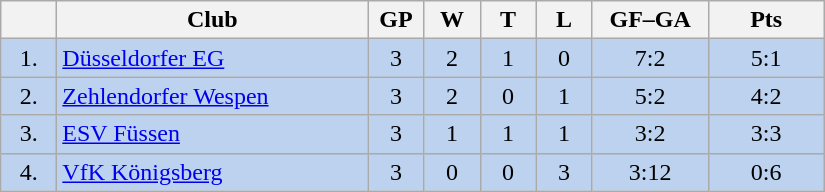<table class="wikitable">
<tr>
<th width="30"></th>
<th width="200">Club</th>
<th width="30">GP</th>
<th width="30">W</th>
<th width="30">T</th>
<th width="30">L</th>
<th width="70">GF–GA</th>
<th width="70">Pts</th>
</tr>
<tr bgcolor="#BCD2EE" align="center">
<td>1.</td>
<td align="left"><a href='#'>Düsseldorfer EG</a></td>
<td>3</td>
<td>2</td>
<td>1</td>
<td>0</td>
<td>7:2</td>
<td>5:1</td>
</tr>
<tr bgcolor=#BCD2EE align="center">
<td>2.</td>
<td align="left"><a href='#'>Zehlendorfer Wespen</a></td>
<td>3</td>
<td>2</td>
<td>0</td>
<td>1</td>
<td>5:2</td>
<td>4:2</td>
</tr>
<tr bgcolor=#BCD2EE align="center">
<td>3.</td>
<td align="left"><a href='#'>ESV Füssen</a></td>
<td>3</td>
<td>1</td>
<td>1</td>
<td>1</td>
<td>3:2</td>
<td>3:3</td>
</tr>
<tr bgcolor=#BCD2EE align="center">
<td>4.</td>
<td align="left"><a href='#'>VfK Königsberg</a></td>
<td>3</td>
<td>0</td>
<td>0</td>
<td>3</td>
<td>3:12</td>
<td>0:6</td>
</tr>
</table>
